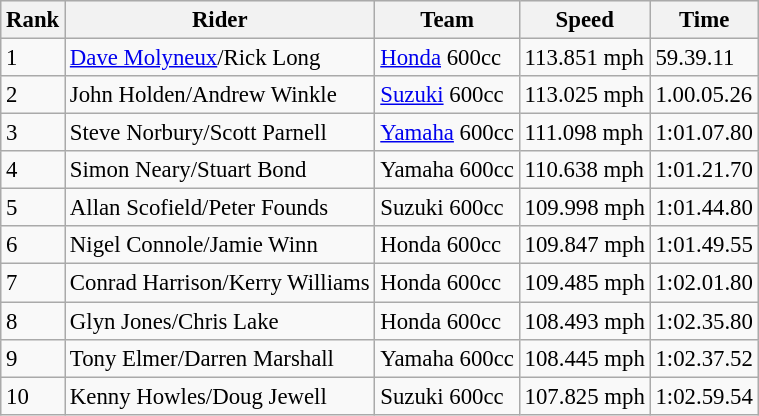<table class="wikitable" style="font-size: 95%;">
<tr style="background:#efefef;">
<th>Rank</th>
<th>Rider</th>
<th>Team</th>
<th>Speed</th>
<th>Time</th>
</tr>
<tr>
<td>1</td>
<td> <a href='#'>Dave Molyneux</a>/Rick Long</td>
<td><a href='#'>Honda</a> 600cc</td>
<td>113.851 mph</td>
<td>59.39.11</td>
</tr>
<tr>
<td>2</td>
<td> 	John Holden/Andrew Winkle</td>
<td><a href='#'>Suzuki</a> 600cc</td>
<td>113.025 mph</td>
<td>1.00.05.26</td>
</tr>
<tr>
<td>3</td>
<td> Steve Norbury/Scott Parnell</td>
<td><a href='#'>Yamaha</a> 600cc</td>
<td>111.098 mph</td>
<td>1:01.07.80</td>
</tr>
<tr>
<td>4</td>
<td> Simon Neary/Stuart Bond</td>
<td>Yamaha 600cc</td>
<td>110.638 mph</td>
<td>1:01.21.70</td>
</tr>
<tr>
<td>5</td>
<td> Allan Scofield/Peter Founds</td>
<td>Suzuki 600cc</td>
<td>109.998 mph</td>
<td>1:01.44.80</td>
</tr>
<tr>
<td>6</td>
<td> Nigel Connole/Jamie Winn</td>
<td>Honda 600cc</td>
<td>109.847 mph</td>
<td>1:01.49.55</td>
</tr>
<tr>
<td>7</td>
<td> Conrad Harrison/Kerry Williams</td>
<td>Honda 600cc</td>
<td>109.485 mph</td>
<td>1:02.01.80</td>
</tr>
<tr>
<td>8</td>
<td> Glyn Jones/Chris Lake</td>
<td>Honda 600cc</td>
<td>108.493 mph</td>
<td>1:02.35.80</td>
</tr>
<tr>
<td>9</td>
<td> Tony Elmer/Darren Marshall</td>
<td>Yamaha 600cc</td>
<td>108.445 mph</td>
<td>1:02.37.52</td>
</tr>
<tr>
<td>10</td>
<td> Kenny Howles/Doug Jewell</td>
<td>Suzuki 600cc</td>
<td>107.825 mph</td>
<td>1:02.59.54</td>
</tr>
</table>
